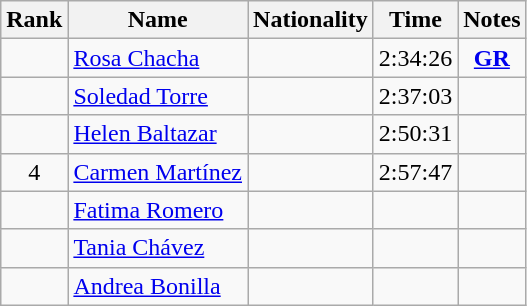<table class="wikitable sortable" style="text-align:center">
<tr>
<th>Rank</th>
<th>Name</th>
<th>Nationality</th>
<th>Time</th>
<th>Notes</th>
</tr>
<tr>
<td></td>
<td align=left><a href='#'>Rosa Chacha</a></td>
<td align=left></td>
<td>2:34:26</td>
<td><strong><a href='#'>GR</a></strong></td>
</tr>
<tr>
<td></td>
<td align=left><a href='#'>Soledad Torre</a></td>
<td align=left></td>
<td>2:37:03</td>
<td></td>
</tr>
<tr>
<td></td>
<td align=left><a href='#'>Helen Baltazar</a></td>
<td align=left></td>
<td>2:50:31</td>
<td></td>
</tr>
<tr>
<td>4</td>
<td align=left><a href='#'>Carmen Martínez</a></td>
<td align=left></td>
<td>2:57:47</td>
<td></td>
</tr>
<tr>
<td></td>
<td align=left><a href='#'>Fatima Romero</a></td>
<td align=left></td>
<td></td>
<td></td>
</tr>
<tr>
<td></td>
<td align=left><a href='#'>Tania Chávez</a></td>
<td align=left></td>
<td></td>
<td></td>
</tr>
<tr>
<td></td>
<td align=left><a href='#'>Andrea Bonilla</a></td>
<td align=left></td>
<td></td>
<td></td>
</tr>
</table>
